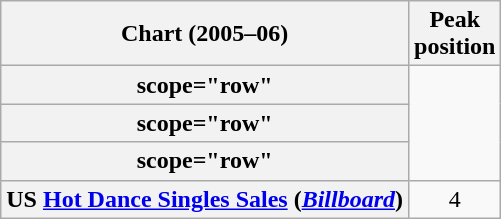<table class="wikitable sortable plainrowheaders">
<tr>
<th>Chart (2005–06)</th>
<th>Peak<br>position</th>
</tr>
<tr>
<th>scope="row"</th>
</tr>
<tr>
<th>scope="row"</th>
</tr>
<tr>
<th>scope="row"</th>
</tr>
<tr>
<th scope="row">US <a href='#'>Hot Dance Singles Sales</a> (<em><a href='#'>Billboard</a></em>)</th>
<td align=center>4</td>
</tr>
</table>
